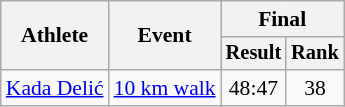<table class="wikitable" style="font-size:90%">
<tr>
<th rowspan="2">Athlete</th>
<th rowspan="2">Event</th>
<th colspan="2">Final</th>
</tr>
<tr style="font-size:95%">
<th>Result</th>
<th>Rank</th>
</tr>
<tr align=center>
<td align=left><a href='#'>Kada Delić</a></td>
<td align=left><a href='#'>10 km walk</a></td>
<td>48:47</td>
<td>38</td>
</tr>
</table>
